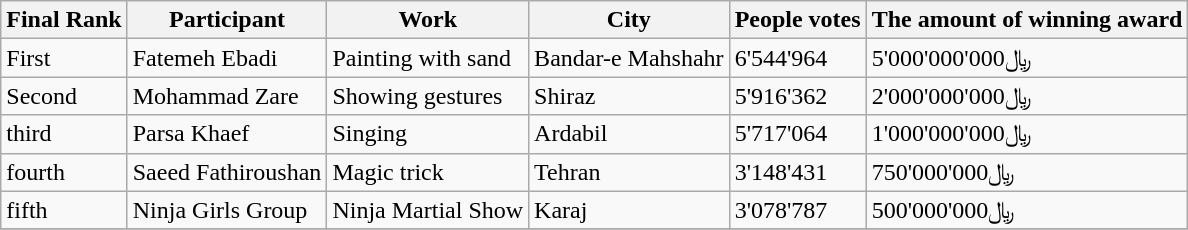<table class="wikitable">
<tr>
<th>Final Rank</th>
<th>Participant</th>
<th>Work</th>
<th>City</th>
<th>People votes</th>
<th>The amount of winning award</th>
</tr>
<tr>
<td> First</td>
<td>Fatemeh Ebadi</td>
<td>Painting with sand</td>
<td>Bandar-e Mahshahr</td>
<td>6'544'964</td>
<td>5'000'000'000﷼</td>
</tr>
<tr>
<td> Second</td>
<td>Mohammad Zare</td>
<td>Showing gestures</td>
<td>Shiraz</td>
<td>5'916'362</td>
<td>2'000'000'000﷼</td>
</tr>
<tr>
<td> third</td>
<td>Parsa Khaef</td>
<td>Singing</td>
<td>Ardabil</td>
<td>5'717'064</td>
<td>1'000'000'000﷼</td>
</tr>
<tr>
<td>fourth</td>
<td>Saeed Fathiroushan</td>
<td>Magic trick</td>
<td>Tehran</td>
<td>3'148'431</td>
<td>750'000'000﷼</td>
</tr>
<tr>
<td>fifth</td>
<td>Ninja Girls Group</td>
<td>Ninja Martial Show</td>
<td>Karaj</td>
<td>3'078'787</td>
<td>500'000'000﷼</td>
</tr>
<tr>
</tr>
</table>
